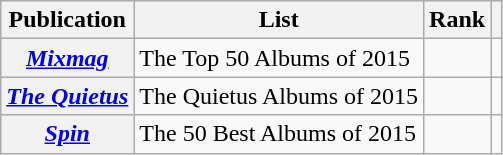<table class="wikitable sortable plainrowheaders">
<tr>
<th scope="col">Publication</th>
<th scope="col">List</th>
<th scope="col">Rank</th>
<th scope="col" class="unsortable"></th>
</tr>
<tr>
<th scope="row"><em><a href='#'>Mixmag</a></em></th>
<td>The Top 50 Albums of 2015</td>
<td></td>
<td></td>
</tr>
<tr>
<th scope="row"><em><a href='#'>The Quietus</a></em></th>
<td>The Quietus Albums of 2015</td>
<td></td>
<td></td>
</tr>
<tr>
<th scope="row"><em><a href='#'>Spin</a></em></th>
<td>The 50 Best Albums of 2015</td>
<td></td>
<td></td>
</tr>
</table>
